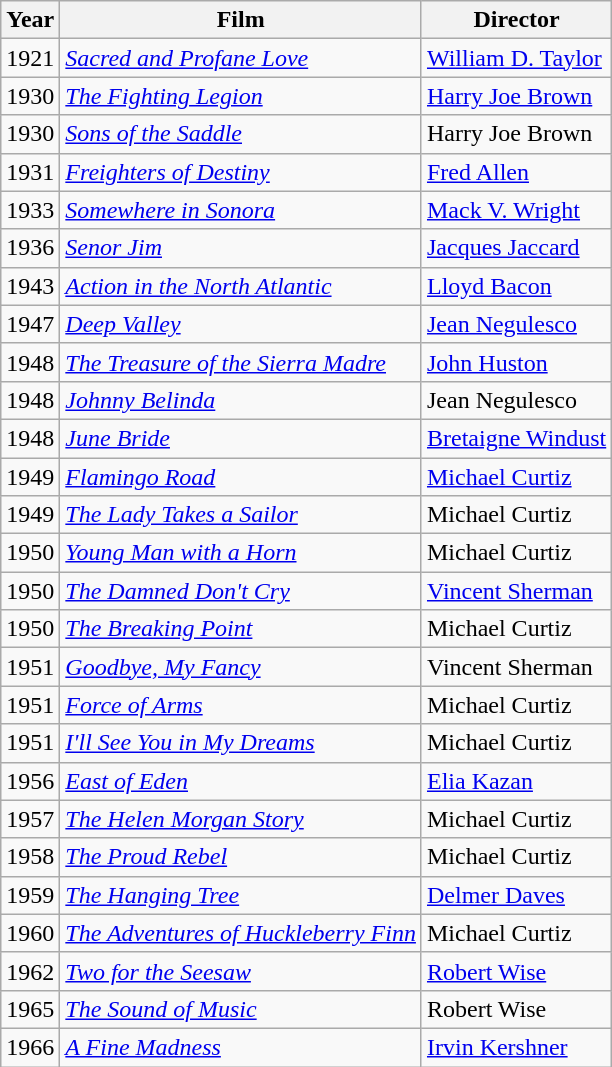<table class="wikitable">
<tr>
<th>Year</th>
<th>Film</th>
<th>Director</th>
</tr>
<tr>
<td>1921</td>
<td><em><a href='#'>Sacred and Profane Love</a></em></td>
<td><a href='#'>William D. Taylor</a></td>
</tr>
<tr 1929 || >
<td>1930</td>
<td><em><a href='#'>The Fighting Legion</a></em></td>
<td><a href='#'>Harry Joe Brown</a></td>
</tr>
<tr>
<td>1930</td>
<td><em><a href='#'>Sons of the Saddle</a></em></td>
<td>Harry Joe Brown</td>
</tr>
<tr>
<td>1931</td>
<td><em><a href='#'>Freighters of Destiny</a></em></td>
<td><a href='#'>Fred Allen</a></td>
</tr>
<tr>
<td>1933</td>
<td><em><a href='#'>Somewhere in Sonora</a></em></td>
<td><a href='#'>Mack V. Wright</a></td>
</tr>
<tr>
<td>1936</td>
<td><em><a href='#'>Senor Jim</a></em></td>
<td><a href='#'>Jacques Jaccard</a></td>
</tr>
<tr>
<td>1943</td>
<td><em><a href='#'>Action in the North Atlantic</a></em></td>
<td><a href='#'>Lloyd Bacon</a></td>
</tr>
<tr>
<td>1947</td>
<td><em><a href='#'>Deep Valley</a></em></td>
<td><a href='#'>Jean Negulesco</a></td>
</tr>
<tr>
<td>1948</td>
<td><em><a href='#'>The Treasure of the Sierra Madre</a></em></td>
<td><a href='#'>John Huston</a></td>
</tr>
<tr>
<td>1948</td>
<td><em><a href='#'>Johnny Belinda</a></em></td>
<td>Jean Negulesco</td>
</tr>
<tr>
<td>1948</td>
<td><em><a href='#'>June Bride</a></em></td>
<td><a href='#'>Bretaigne Windust</a></td>
</tr>
<tr>
<td>1949</td>
<td><em><a href='#'>Flamingo Road</a></em></td>
<td><a href='#'>Michael Curtiz</a></td>
</tr>
<tr>
<td>1949</td>
<td><em><a href='#'>The Lady Takes a Sailor</a></em></td>
<td>Michael Curtiz</td>
</tr>
<tr>
<td>1950</td>
<td><em><a href='#'>Young Man with a Horn</a></em></td>
<td>Michael Curtiz</td>
</tr>
<tr>
<td>1950</td>
<td><em><a href='#'>The Damned Don't Cry</a></em></td>
<td><a href='#'>Vincent Sherman</a></td>
</tr>
<tr>
<td>1950</td>
<td><em><a href='#'>The Breaking Point</a></em></td>
<td>Michael Curtiz</td>
</tr>
<tr>
<td>1951</td>
<td><em><a href='#'>Goodbye, My Fancy</a></em></td>
<td>Vincent Sherman</td>
</tr>
<tr>
<td>1951</td>
<td><em><a href='#'>Force of Arms</a></em></td>
<td>Michael Curtiz</td>
</tr>
<tr>
<td>1951</td>
<td><em><a href='#'>I'll See You in My Dreams</a></em></td>
<td>Michael Curtiz</td>
</tr>
<tr>
<td>1956</td>
<td><em><a href='#'>East of Eden</a></em></td>
<td><a href='#'>Elia Kazan</a></td>
</tr>
<tr>
<td>1957</td>
<td><em><a href='#'>The Helen Morgan Story</a></em></td>
<td>Michael Curtiz</td>
</tr>
<tr>
<td>1958</td>
<td><em><a href='#'>The Proud Rebel</a></em></td>
<td>Michael Curtiz</td>
</tr>
<tr>
<td>1959</td>
<td><em><a href='#'>The Hanging Tree</a></em></td>
<td><a href='#'>Delmer Daves</a></td>
</tr>
<tr>
<td>1960</td>
<td><em><a href='#'>The Adventures of Huckleberry Finn</a></em></td>
<td>Michael Curtiz</td>
</tr>
<tr>
<td>1962</td>
<td><em><a href='#'>Two for the Seesaw</a></em></td>
<td><a href='#'>Robert Wise</a></td>
</tr>
<tr>
<td>1965</td>
<td><em><a href='#'>The Sound of Music</a></em></td>
<td>Robert Wise</td>
</tr>
<tr>
<td>1966</td>
<td><em><a href='#'>A Fine Madness</a></em></td>
<td><a href='#'>Irvin Kershner</a></td>
</tr>
</table>
